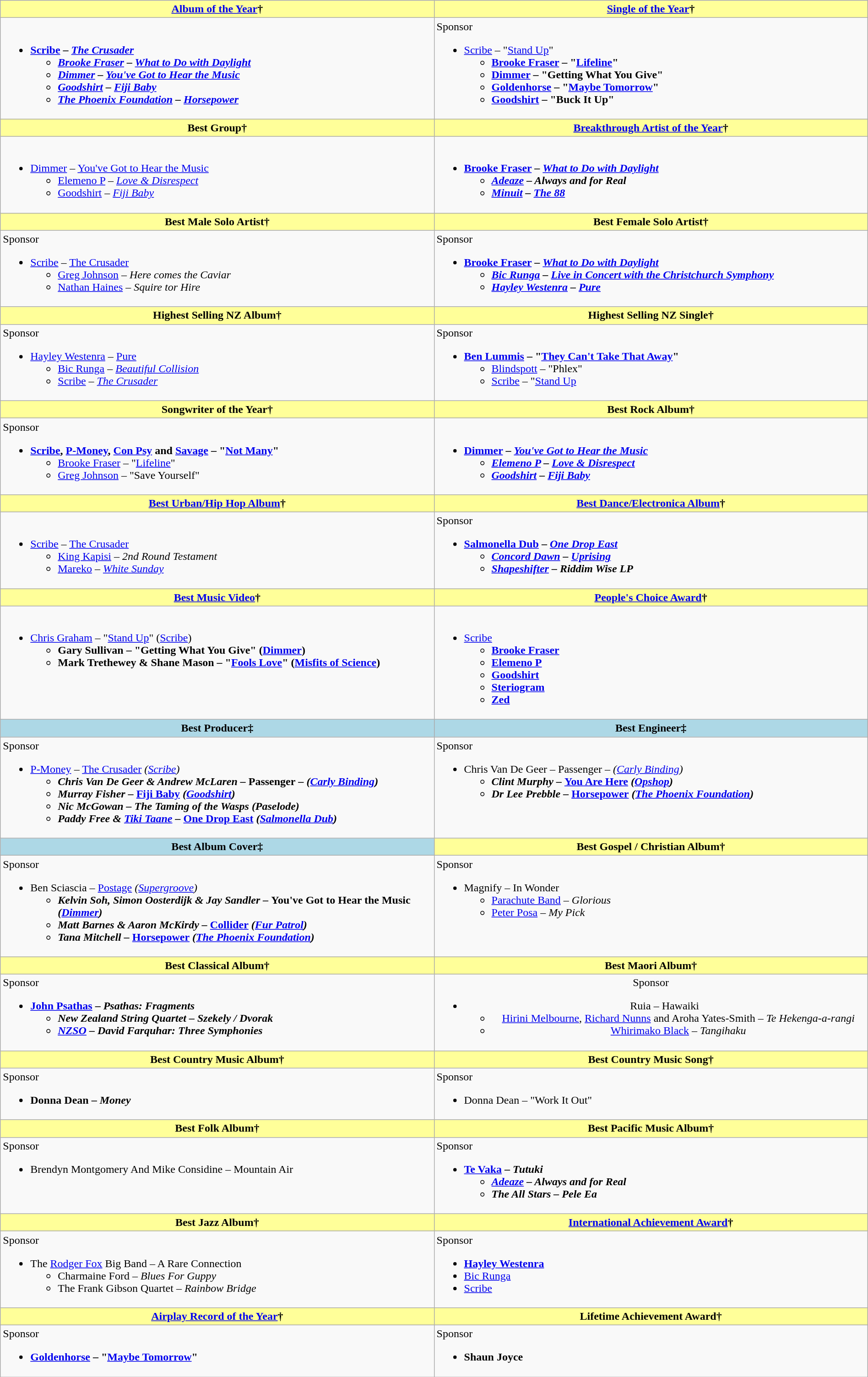<table class=wikitable width="100%">
<tr>
<th style="background:#FFFF99;" width="50%"><a href='#'>Album of the Year</a>†</th>
<th style="background:#FFFF99;" width="50%"><a href='#'>Single of the Year</a>†</th>
</tr>
<tr>
<td valign="top"><br><ul><li><strong><a href='#'>Scribe</a> – <em><a href='#'>The Crusader</a><strong><em><ul><li><a href='#'>Brooke Fraser</a> – </em><a href='#'>What to Do with Daylight</a><em></li><li><a href='#'>Dimmer</a> – </em><a href='#'>You've Got to Hear the Music</a><em></li><li><a href='#'>Goodshirt</a> – </em><a href='#'>Fiji Baby</a><em></li><li><a href='#'>The Phoenix Foundation</a> – </em><a href='#'>Horsepower</a><em></li></ul></li></ul></td>
<td valign="top"><span>Sponsor</span><br><ul><li></strong><a href='#'>Scribe</a> – "<a href='#'>Stand Up</a>"<strong><ul><li><a href='#'>Brooke Fraser</a> – "<a href='#'>Lifeline</a>"</li><li><a href='#'>Dimmer</a> – "Getting What You Give"</li><li><a href='#'>Goldenhorse</a> – "<a href='#'>Maybe Tomorrow</a>"</li><li><a href='#'>Goodshirt</a> – "Buck It Up"</li></ul></li></ul></td>
</tr>
<tr>
<th style="background:#FFFF99;" width="50%">Best Group†</th>
<th style="background:#FFFF99;" width="50%"><a href='#'>Breakthrough Artist of the Year</a>†</th>
</tr>
<tr>
<td valign="top"><br><ul><li></strong><a href='#'>Dimmer</a> – </em><a href='#'>You've Got to Hear the Music</a></em></strong><ul><li><a href='#'>Elemeno P</a> – <em><a href='#'>Love & Disrespect</a></em></li><li><a href='#'>Goodshirt</a> – <em><a href='#'>Fiji Baby</a></em></li></ul></li></ul></td>
<td valign="top"><br><ul><li><strong><a href='#'>Brooke Fraser</a> – <em><a href='#'>What to Do with Daylight</a><strong><em><ul><li><a href='#'>Adeaze</a> – </em>Always and for Real<em></li><li><a href='#'>Minuit</a> – </em><a href='#'>The 88</a><em></li></ul></li></ul></td>
</tr>
<tr>
<th style="background:#FFFF99;" width="50%">Best Male Solo Artist†</th>
<th style="background:#FFFF99;" width="50%">Best Female Solo Artist†</th>
</tr>
<tr>
<td valign="top"><span>Sponsor</span><br><ul><li></strong><a href='#'>Scribe</a> – </em><a href='#'>The Crusader</a></em></strong><ul><li><a href='#'>Greg Johnson</a> – <em>Here comes the Caviar</em></li><li><a href='#'>Nathan Haines</a> – <em>Squire tor Hire</em></li></ul></li></ul></td>
<td valign="top"><span>Sponsor</span><br><ul><li><strong><a href='#'>Brooke Fraser</a> – <em><a href='#'>What to Do with Daylight</a><strong><em><ul><li><a href='#'>Bic Runga</a> – </em><a href='#'>Live in Concert with the Christchurch Symphony</a><em></li><li><a href='#'>Hayley Westenra</a> – </em><a href='#'>Pure</a><em></li></ul></li></ul></td>
</tr>
<tr>
<th style="background:#FFFF99;" width="50%">Highest Selling NZ Album†</th>
<th style="background:#FFFF99;" width="50%">Highest Selling NZ Single†</th>
</tr>
<tr>
<td valign="top"><span>Sponsor</span><br><ul><li></strong><a href='#'>Hayley Westenra</a> – </em><a href='#'>Pure</a></em></strong><ul><li><a href='#'>Bic Runga</a> – <em><a href='#'>Beautiful Collision</a></em></li><li><a href='#'>Scribe</a> – <em><a href='#'>The Crusader</a></em></li></ul></li></ul></td>
<td valign="top"><span>Sponsor</span><br><ul><li><strong><a href='#'>Ben Lummis</a> – "<a href='#'>They Can't Take That Away</a>"</strong><ul><li><a href='#'>Blindspott</a> – "Phlex"</li><li><a href='#'>Scribe</a> – "<a href='#'>Stand Up</a></li></ul></li></ul></td>
</tr>
<tr>
<th style="background:#FFFF99;" width="50%">Songwriter of the Year†</th>
<th style="background:#FFFF99;" width="50%">Best Rock Album†</th>
</tr>
<tr>
<td valign="top"><span>Sponsor</span><br><ul><li><strong><a href='#'>Scribe</a>, <a href='#'>P-Money</a>, <a href='#'>Con Psy</a> and <a href='#'>Savage</a> – "<a href='#'>Not Many</a>"</strong><ul><li><a href='#'>Brooke Fraser</a> – "<a href='#'>Lifeline</a>"</li><li><a href='#'>Greg Johnson</a> – "Save Yourself"</li></ul></li></ul></td>
<td valign="top"><br><ul><li><strong><a href='#'>Dimmer</a> – <em><a href='#'>You've Got to Hear the Music</a><strong><em><ul><li><a href='#'>Elemeno P</a> – </em><a href='#'>Love & Disrespect</a><em></li><li><a href='#'>Goodshirt</a> – </em><a href='#'>Fiji Baby</a><em></li></ul></li></ul></td>
</tr>
<tr>
<th style="background:#FFFF99;" width="50%"><a href='#'>Best Urban/Hip Hop Album</a>†</th>
<th style="background:#FFFF99;" width="50%"><a href='#'>Best Dance/Electronica Album</a>†</th>
</tr>
<tr>
<td valign="top"><br><ul><li></strong><a href='#'>Scribe</a> – </em><a href='#'>The Crusader</a></em></strong><ul><li><a href='#'>King Kapisi</a> – <em>2nd Round Testament</em></li><li><a href='#'>Mareko</a> – <em><a href='#'>White Sunday</a></em></li></ul></li></ul></td>
<td valign="top"><span>Sponsor</span><br><ul><li><strong><a href='#'>Salmonella Dub</a> – <em><a href='#'>One Drop East</a><strong><em><ul><li><a href='#'>Concord Dawn</a> – </em><a href='#'>Uprising</a><em></li><li><a href='#'>Shapeshifter</a> – </em>Riddim Wise LP<em></li></ul></li></ul></td>
</tr>
<tr>
<th style="background:#FFFF99;" width="50%"><a href='#'>Best Music Video</a>†</th>
<th style="background:#FFFF99;" width="50%"><a href='#'>People's Choice Award</a>†</th>
</tr>
<tr>
<td valign="top"><br><ul><li></strong><a href='#'>Chris Graham</a> – "<a href='#'>Stand Up</a>" (<a href='#'>Scribe</a>)<strong><ul><li>Gary Sullivan – "Getting What You Give" (<a href='#'>Dimmer</a>)</li><li>Mark Trethewey & Shane Mason – "<a href='#'>Fools Love</a>" (<a href='#'>Misfits of Science</a>)</li></ul></li></ul></td>
<td valign="top"><br><ul><li></strong><a href='#'>Scribe</a><strong><ul><li><a href='#'>Brooke Fraser</a></li><li><a href='#'>Elemeno P</a></li><li><a href='#'>Goodshirt</a></li><li><a href='#'>Steriogram</a></li><li><a href='#'>Zed</a></li></ul></li></ul></td>
</tr>
<tr>
<th style="background:lightblue;" width="50%">Best Producer‡</th>
<th style="background:lightblue;" width="50%">Best Engineer‡</th>
</tr>
<tr>
<td valign="top"><span>Sponsor</span><br><ul><li></strong><a href='#'>P-Money</a> – </em><a href='#'>The Crusader</a><em> (<a href='#'>Scribe</a>)<strong><ul><li>Chris Van De Geer & Andrew McLaren – </em>Passenger<em> – (<a href='#'>Carly Binding</a>)</li><li>Murray Fisher – </em><a href='#'>Fiji Baby</a><em> (<a href='#'>Goodshirt</a>)</li><li>Nic McGowan – The Taming of the Wasps (Paselode)</li><li>Paddy Free & <a href='#'>Tiki Taane</a> – </em><a href='#'>One Drop East</a><em> (<a href='#'>Salmonella Dub</a>)</li></ul></li></ul></td>
<td valign="top"><span>Sponsor</span><br><ul><li></strong>Chris Van De Geer – </em>Passenger<em> – (<a href='#'>Carly Binding</a>)<strong><ul><li>Clint Murphy – </em><a href='#'>You Are Here</a><em> (<a href='#'>Opshop</a>)</li><li>Dr Lee Prebble – </em><a href='#'>Horsepower</a><em> (<a href='#'>The Phoenix Foundation</a>)</li></ul></li></ul></td>
</tr>
<tr>
<th style="background:lightblue;" width="50%">Best Album Cover‡</th>
<th style="background:#FFFF99;" width="50%">Best Gospel / Christian Album†</th>
</tr>
<tr>
<td valign="top"><span>Sponsor</span><br><ul><li></strong>Ben Sciascia – </em><a href='#'>Postage</a><em> (<a href='#'>Supergroove</a>)<strong><ul><li>Kelvin Soh, Simon Oosterdijk & Jay Sandler – </em>You've Got to Hear the Music<em> (<a href='#'>Dimmer</a>)</li><li>Matt Barnes & Aaron McKirdy – </em><a href='#'>Collider</a><em> (<a href='#'>Fur Patrol</a>)</li><li>Tana Mitchell – </em><a href='#'>Horsepower</a><em> (<a href='#'>The Phoenix Foundation</a>)</li></ul></li></ul></td>
<td valign="top"><span>Sponsor</span><br><ul><li></strong>Magnify – </em>In Wonder</em></strong><ul><li><a href='#'>Parachute Band</a> – <em>Glorious</em></li><li><a href='#'>Peter Posa</a> – <em>My Pick</em></li></ul></li></ul></td>
</tr>
<tr>
<th style="background:#FFFF99;" width="50%">Best Classical Album†</th>
<th style="background:#FFFF99;" width="50%">Best Maori Album†</th>
</tr>
<tr>
<td valign="top"><span>Sponsor</span><br><ul><li><strong><a href='#'>John Psathas</a> – <em>Psathas: Fragments<strong><em><ul><li>New Zealand String Quartet – </em>Szekely / Dvorak<em></li><li><a href='#'>NZSO</a> – </em>David Farquhar: Three Symphonies<em></li></ul></li></ul></td>
<td valign="top" align="center"><span>Sponsor</span><br><ul><li></strong>Ruia – </em>Hawaiki</em></strong><ul><li><a href='#'>Hirini Melbourne</a>, <a href='#'>Richard Nunns</a> and Aroha Yates-Smith – <em>Te Hekenga-a-rangi</em></li><li><a href='#'>Whirimako Black</a> – <em>Tangihaku</em></li></ul></li></ul></td>
</tr>
<tr>
<th style="background:#FFFF99;" width="50%">Best Country Music Album†</th>
<th style="background:#FFFF99;" width="50%">Best Country Music Song†</th>
</tr>
<tr>
<td valign="top"><span>Sponsor</span><br><ul><li><strong>Donna Dean – <em>Money<strong><em></li></ul></td>
<td valign="top"><span>Sponsor</span><br><ul><li></strong>Donna Dean – "Work It Out"<strong></li></ul></td>
</tr>
<tr>
<th style="background:#FFFF99;" width="50%">Best Folk Album†</th>
<th style="background:#FFFF99;" width="50%">Best Pacific Music Album†</th>
</tr>
<tr>
<td valign="top"><span>Sponsor</span><br><ul><li></strong>Brendyn Montgomery And Mike Considine – </em>Mountain Air</em></strong></li></ul></td>
<td valign="top"><span>Sponsor</span><br><ul><li><strong><a href='#'>Te Vaka</a> – <em>Tutuki<strong><em><ul><li><a href='#'>Adeaze</a> – </em>Always and for Real<em></li><li>The All Stars – </em>Pele Ea<em></li></ul></li></ul></td>
</tr>
<tr>
<th style="background:#FFFF99;" width="50%">Best Jazz Album†</th>
<th style="background:#FFFF99;" width="50%"><a href='#'>International Achievement Award</a>†</th>
</tr>
<tr>
<td valign="top"><span>Sponsor</span><br><ul><li></strong>The <a href='#'>Rodger Fox</a> Big Band – </em>A Rare Connection</em></strong><ul><li>Charmaine Ford – <em>Blues For Guppy</em></li><li>The Frank Gibson Quartet – <em>Rainbow Bridge</em></li></ul></li></ul></td>
<td valign="top"><span>Sponsor</span><br><ul><li><strong><a href='#'>Hayley Westenra</a></strong></li><li><a href='#'>Bic Runga</a></li><li><a href='#'>Scribe</a></li></ul></td>
</tr>
<tr>
<th style="background:#FFFF99;" width="50%"><a href='#'>Airplay Record of the Year</a>†</th>
<th style="background:#FFFF99;" width="50%">Lifetime Achievement Award†</th>
</tr>
<tr>
<td valign="top"><span>Sponsor</span><br><ul><li><strong><a href='#'>Goldenhorse</a> – "<a href='#'>Maybe Tomorrow</a>"</strong></li></ul></td>
<td valign="top"><span>Sponsor</span><br><ul><li><strong>Shaun Joyce</strong></li></ul></td>
</tr>
</table>
